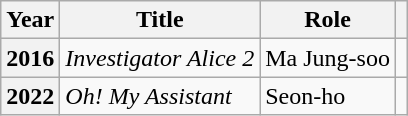<table class="wikitable  plainrowheaders">
<tr>
<th scope="col">Year</th>
<th scope="col">Title</th>
<th scope="col">Role</th>
<th scope="col" class="unsortable"></th>
</tr>
<tr>
<th scope="row">2016</th>
<td><em>Investigator Alice 2</em></td>
<td>Ma Jung-soo</td>
<td></td>
</tr>
<tr>
<th scope="row">2022</th>
<td><em>Oh! My Assistant</em></td>
<td>Seon-ho</td>
<td></td>
</tr>
</table>
